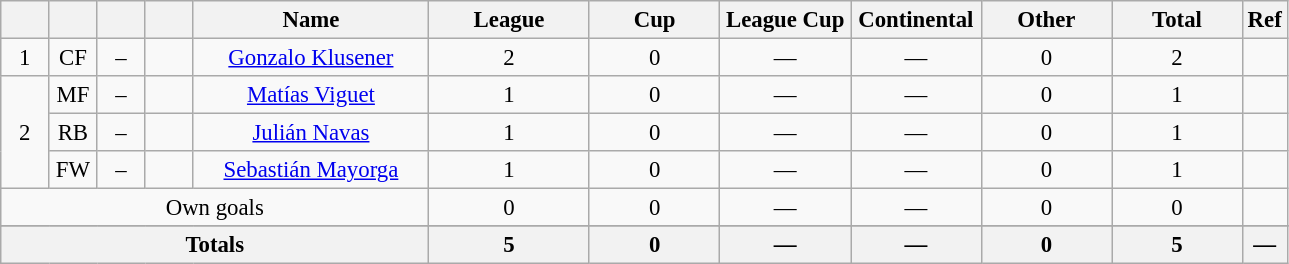<table class="wikitable sortable" style="font-size: 95%; text-align: center;">
<tr>
<th style="width:25px; background:#; color:;"></th>
<th style="width:25px; background:#; color:;"></th>
<th style="width:25px; background:#; color:;"></th>
<th style="width:25px; background:#; color:;"></th>
<th style="width:150px; background:#; color:;">Name</th>
<th style="width:100px; background:#; color:;">League</th>
<th style="width:80px; background:#; color:;">Cup</th>
<th style="width:80px; background:#; color:;">League Cup</th>
<th style="width:80px; background:#; color:;">Continental</th>
<th style="width:80px; background:#; color:;">Other</th>
<th style="width:80px; background:#; color:;"><strong>Total</strong></th>
<th style="width:10px; background:#; color:;"><strong>Ref</strong></th>
</tr>
<tr>
<td rowspan=1>1</td>
<td>CF</td>
<td>–</td>
<td></td>
<td data-sort-value="Klusener, Gonzalo"><a href='#'>Gonzalo Klusener</a></td>
<td>2</td>
<td>0</td>
<td>—</td>
<td>—</td>
<td>0</td>
<td>2</td>
<td></td>
</tr>
<tr>
<td rowspan=3>2</td>
<td>MF</td>
<td>–</td>
<td></td>
<td data-sort-value="Viguet, Matías"><a href='#'>Matías Viguet</a></td>
<td>1</td>
<td>0</td>
<td>—</td>
<td>—</td>
<td>0</td>
<td>1</td>
<td></td>
</tr>
<tr>
<td>RB</td>
<td>–</td>
<td></td>
<td data-sort-value="Navas, Julián"><a href='#'>Julián Navas</a></td>
<td>1</td>
<td>0</td>
<td>—</td>
<td>—</td>
<td>0</td>
<td>1</td>
<td></td>
</tr>
<tr>
<td>FW</td>
<td>–</td>
<td></td>
<td data-sort-value="Mayorga, Sebastián"><a href='#'>Sebastián Mayorga</a></td>
<td>1</td>
<td>0</td>
<td>—</td>
<td>—</td>
<td>0</td>
<td>1</td>
<td></td>
</tr>
<tr>
<td colspan="5">Own goals</td>
<td>0</td>
<td>0</td>
<td>—</td>
<td>—</td>
<td>0</td>
<td>0</td>
<td></td>
</tr>
<tr>
</tr>
<tr class="sortbottom">
</tr>
<tr class="sortbottom">
<th colspan=5><strong>Totals</strong></th>
<th><strong>5</strong></th>
<th><strong>0</strong></th>
<th><strong>—</strong></th>
<th><strong>—</strong></th>
<th><strong>0</strong></th>
<th><strong>5</strong></th>
<th><strong>—</strong></th>
</tr>
</table>
